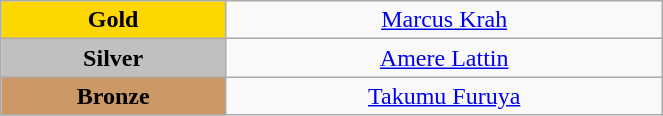<table class="wikitable" style=" text-align:center; " width="35%">
<tr>
<td style="background:gold"><strong>Gold</strong></td>
<td><a href='#'>Marcus Krah</a> <br><small></small></td>
</tr>
<tr>
<td style="background:silver"><strong>Silver</strong></td>
<td><a href='#'>Amere Lattin</a><br><small> </small></td>
</tr>
<tr>
<td style="background:#cc9966"><strong>Bronze</strong></td>
<td><a href='#'>Takumu Furuya</a> <br><small></small></td>
</tr>
</table>
